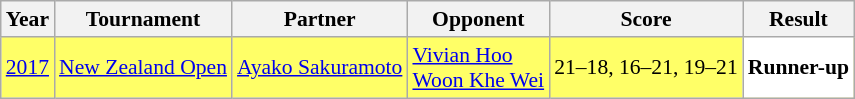<table class="sortable wikitable" style="font-size: 90%;">
<tr>
<th>Year</th>
<th>Tournament</th>
<th>Partner</th>
<th>Opponent</th>
<th>Score</th>
<th>Result</th>
</tr>
<tr style="background:#FFFF67">
<td align="center"><a href='#'>2017</a></td>
<td align="left"><a href='#'>New Zealand Open</a></td>
<td align="left"> <a href='#'>Ayako Sakuramoto</a></td>
<td align="left"> <a href='#'>Vivian Hoo</a><br> <a href='#'>Woon Khe Wei</a></td>
<td align="left">21–18, 16–21, 19–21</td>
<td style="text-align:left; background:white"> <strong>Runner-up</strong></td>
</tr>
</table>
